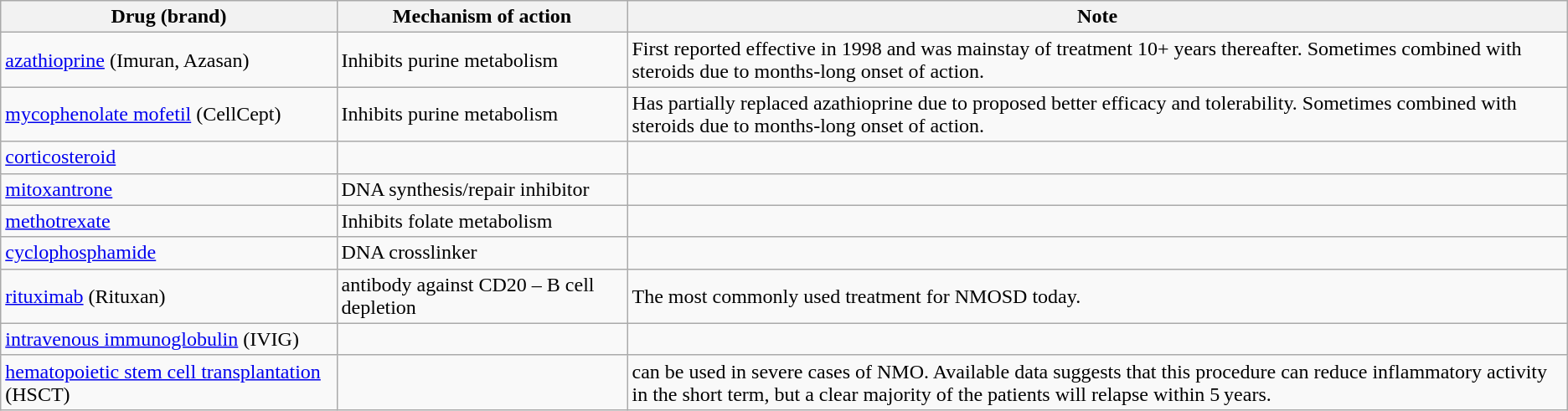<table class="wikitable">
<tr>
<th>Drug (brand)</th>
<th>Mechanism of action</th>
<th width=60%>Note</th>
</tr>
<tr>
<td><a href='#'>azathioprine</a> (Imuran, Azasan)</td>
<td>Inhibits purine metabolism</td>
<td>First reported effective in 1998 and was mainstay of treatment 10+ years thereafter. Sometimes combined with steroids due to months-long onset of action.</td>
</tr>
<tr>
<td><a href='#'>mycophenolate mofetil</a> (CellCept)</td>
<td>Inhibits purine metabolism</td>
<td>Has partially replaced azathioprine due to proposed better efficacy and tolerability. Sometimes combined with steroids due to months-long onset of action.</td>
</tr>
<tr>
<td><a href='#'>corticosteroid</a></td>
<td></td>
<td></td>
</tr>
<tr>
<td><a href='#'>mitoxantrone</a></td>
<td>DNA synthesis/repair inhibitor</td>
<td></td>
</tr>
<tr>
<td><a href='#'>methotrexate</a></td>
<td>Inhibits folate metabolism</td>
<td></td>
</tr>
<tr>
<td><a href='#'>cyclophosphamide</a></td>
<td>DNA crosslinker</td>
<td></td>
</tr>
<tr>
<td><a href='#'>rituximab</a> (Rituxan)</td>
<td>antibody against CD20 – B cell depletion</td>
<td>The most commonly used treatment for NMOSD today.</td>
</tr>
<tr>
<td><a href='#'>intravenous immunoglobulin</a> (IVIG)</td>
<td></td>
<td></td>
</tr>
<tr>
<td><a href='#'>hematopoietic stem cell transplantation</a> (HSCT)</td>
<td></td>
<td>can be used in severe cases of NMO. Available data suggests that this procedure can reduce inflammatory activity in the short term, but a clear majority of the patients will relapse within 5 years.</td>
</tr>
</table>
